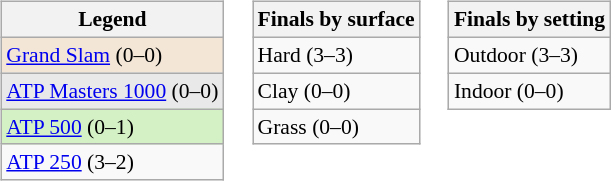<table>
<tr style="vertical-align:top">
<td><br><table class="wikitable" style=font-size:90%>
<tr>
<th>Legend</th>
</tr>
<tr style="background:#F3E6D7;">
<td><a href='#'>Grand Slam</a> (0–0)</td>
</tr>
<tr style="background:#E9E9E9;">
<td><a href='#'>ATP Masters 1000</a> (0–0)</td>
</tr>
<tr style="background:#D4F1C5;">
<td><a href='#'>ATP 500</a> (0–1)</td>
</tr>
<tr>
<td><a href='#'>ATP 250</a> (3–2)</td>
</tr>
</table>
</td>
<td><br><table class="wikitable" style=font-size:90%>
<tr>
<th>Finals by surface</th>
</tr>
<tr>
<td>Hard (3–3)</td>
</tr>
<tr>
<td>Clay (0–0)</td>
</tr>
<tr>
<td>Grass (0–0)</td>
</tr>
</table>
</td>
<td><br><table class="wikitable" style=font-size:90%>
<tr>
<th>Finals by setting</th>
</tr>
<tr>
<td>Outdoor (3–3)</td>
</tr>
<tr>
<td>Indoor (0–0)</td>
</tr>
</table>
</td>
</tr>
</table>
